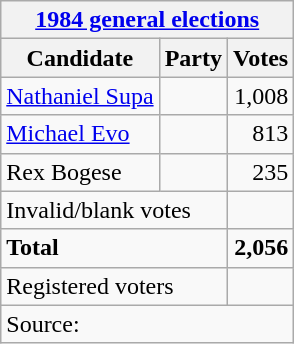<table class=wikitable style=text-align:left>
<tr>
<th colspan=3><a href='#'>1984 general elections</a></th>
</tr>
<tr>
<th>Candidate</th>
<th>Party</th>
<th>Votes</th>
</tr>
<tr>
<td><a href='#'>Nathaniel Supa</a></td>
<td></td>
<td align=right>1,008</td>
</tr>
<tr>
<td><a href='#'>Michael Evo</a></td>
<td></td>
<td align=right>813</td>
</tr>
<tr>
<td>Rex Bogese</td>
<td></td>
<td align=right>235</td>
</tr>
<tr>
<td colspan=2>Invalid/blank votes</td>
<td align=right></td>
</tr>
<tr>
<td colspan=2><strong>Total</strong></td>
<td align=right><strong>2,056</strong></td>
</tr>
<tr>
<td colspan=2>Registered voters</td>
<td align=right></td>
</tr>
<tr>
<td colspan=3>Source: </td>
</tr>
</table>
